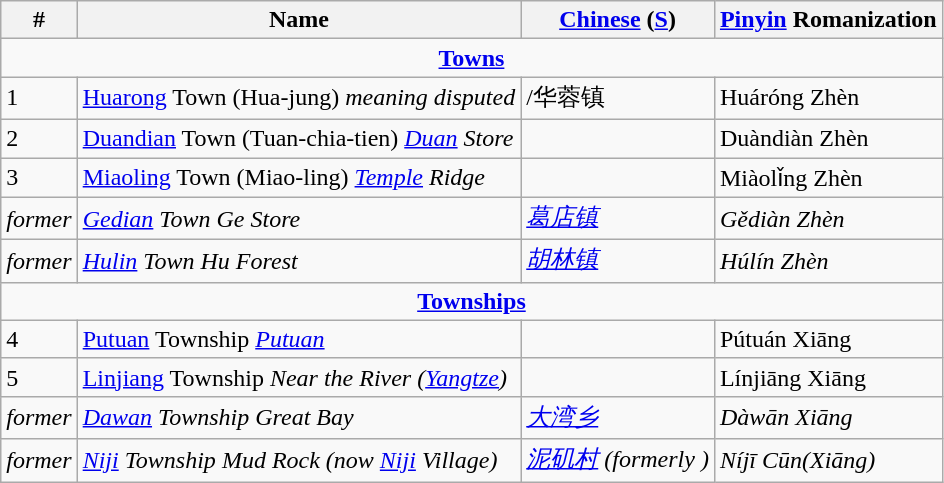<table class="wikitable sortable">
<tr>
<th>#</th>
<th>Name</th>
<th><a href='#'>Chinese</a> (<a href='#'>S</a>)</th>
<th><a href='#'>Pinyin</a> Romanization</th>
</tr>
<tr>
<td style="text-align:center;" colspan="7"><strong><a href='#'>Towns</a></strong></td>
</tr>
<tr>
<td>1</td>
<td><a href='#'>Huarong</a> Town (Hua-jung) <em>meaning disputed</em></td>
<td>/华蓉镇</td>
<td>Huáróng Zhèn</td>
</tr>
<tr>
<td>2</td>
<td><a href='#'>Duandian</a> Town (Tuan-chia-tien) <em><a href='#'>Duan</a> Store</em></td>
<td></td>
<td>Duàndiàn Zhèn</td>
</tr>
<tr>
<td>3</td>
<td><a href='#'>Miaoling</a> Town (Miao-ling) <em><a href='#'>Temple</a> Ridge</em></td>
<td></td>
<td>Miàolǐng Zhèn</td>
</tr>
<tr>
<td><em>former</em></td>
<td><em><a href='#'>Gedian</a> Town</em> <em>Ge Store</em></td>
<td><em><a href='#'>葛店镇</a></em></td>
<td><em>Gědiàn Zhèn</em></td>
</tr>
<tr>
<td><em>former</em></td>
<td><em><a href='#'>Hulin</a> Town</em> <em>Hu Forest</em></td>
<td><em><a href='#'>胡林镇</a></em></td>
<td><em>Húlín Zhèn</em></td>
</tr>
<tr>
<td style="text-align:center;" colspan="7"><strong><a href='#'>Townships</a></strong></td>
</tr>
<tr>
<td>4</td>
<td><a href='#'>Putuan</a> Township <em><a href='#'>Putuan</a></em></td>
<td></td>
<td>Pútuán Xiāng</td>
</tr>
<tr>
<td>5</td>
<td><a href='#'>Linjiang</a> Township <em>Near the River (<a href='#'>Yangtze</a>)</em></td>
<td></td>
<td>Línjiāng Xiāng</td>
</tr>
<tr>
<td><em>former</em></td>
<td><em><a href='#'>Dawan</a> Township</em> <em>Great Bay</em></td>
<td><em><a href='#'>大湾乡</a></em></td>
<td><em>Dàwān Xiāng</em></td>
</tr>
<tr>
<td><em>former</em></td>
<td><em><a href='#'>Niji</a> Township</em> <em>Mud Rock</em> <em>(now <a href='#'>Niji</a> Village)</em></td>
<td><em><a href='#'>泥矶村</a> (formerly )</em></td>
<td><em>Níjī Cūn(Xiāng)</em></td>
</tr>
</table>
